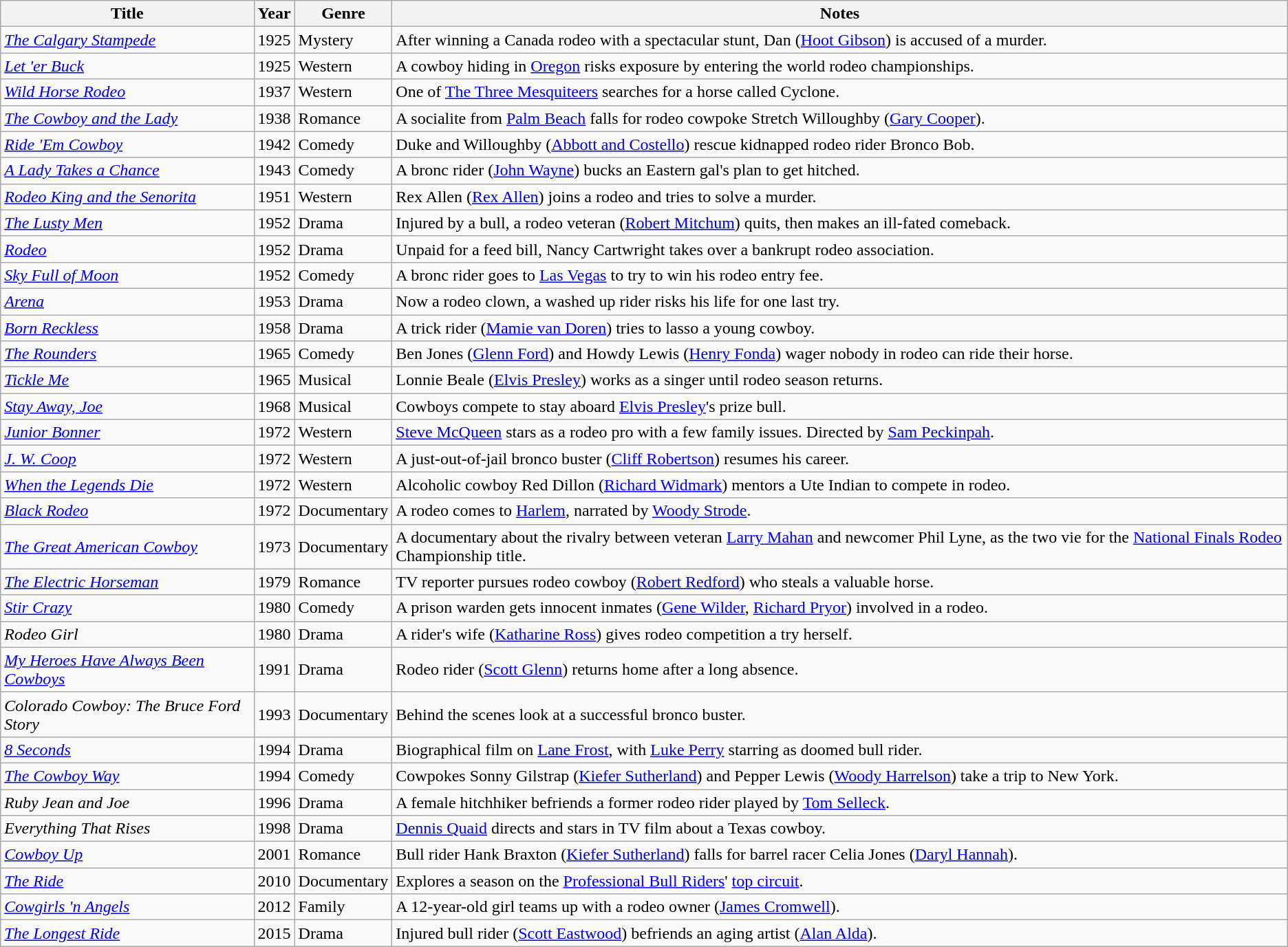<table class="wikitable sortable">
<tr>
<th>Title</th>
<th>Year</th>
<th>Genre</th>
<th>Notes</th>
</tr>
<tr>
<td><em><a href='#'>The Calgary Stampede</a></em></td>
<td>1925</td>
<td>Mystery</td>
<td>After winning a Canada rodeo with a spectacular stunt, Dan (<a href='#'>Hoot Gibson</a>) is accused of a murder.</td>
</tr>
<tr>
<td><em><a href='#'>Let 'er Buck</a></em></td>
<td>1925</td>
<td>Western</td>
<td>A cowboy hiding in <a href='#'>Oregon</a> risks exposure by entering the world rodeo championships.</td>
</tr>
<tr>
<td><em><a href='#'>Wild Horse Rodeo</a></em></td>
<td>1937</td>
<td>Western</td>
<td>One of <a href='#'>The Three Mesquiteers</a> searches for a horse called Cyclone.</td>
</tr>
<tr>
<td><em><a href='#'>The Cowboy and the Lady</a></em></td>
<td>1938</td>
<td>Romance</td>
<td>A socialite from <a href='#'>Palm Beach</a> falls for rodeo cowpoke Stretch Willoughby (<a href='#'>Gary Cooper</a>).</td>
</tr>
<tr>
<td><em><a href='#'>Ride 'Em Cowboy</a></em></td>
<td>1942</td>
<td>Comedy</td>
<td>Duke and Willoughby (<a href='#'>Abbott and Costello</a>) rescue kidnapped rodeo rider Bronco Bob.</td>
</tr>
<tr>
<td><em><a href='#'>A Lady Takes a Chance</a></em></td>
<td>1943</td>
<td>Comedy</td>
<td>A bronc rider (<a href='#'>John Wayne</a>) bucks an Eastern gal's plan to get hitched.</td>
</tr>
<tr>
<td><em><a href='#'>Rodeo King and the Senorita</a></em></td>
<td>1951</td>
<td>Western</td>
<td>Rex Allen (<a href='#'>Rex Allen</a>) joins a rodeo and tries to solve a murder.</td>
</tr>
<tr>
<td><em><a href='#'>The Lusty Men</a></em></td>
<td>1952</td>
<td>Drama</td>
<td>Injured by a bull, a rodeo veteran (<a href='#'>Robert Mitchum</a>) quits, then makes an ill-fated comeback.</td>
</tr>
<tr>
<td><em><a href='#'>Rodeo</a></em></td>
<td>1952</td>
<td>Drama</td>
<td>Unpaid for a feed bill, Nancy Cartwright takes over a bankrupt rodeo association.</td>
</tr>
<tr>
<td><em><a href='#'>Sky Full of Moon</a></em></td>
<td>1952</td>
<td>Comedy</td>
<td>A bronc rider goes to <a href='#'>Las Vegas</a> to try to win his rodeo entry fee.</td>
</tr>
<tr>
<td><em><a href='#'>Arena</a></em></td>
<td>1953</td>
<td>Drama</td>
<td>Now a rodeo clown, a washed up rider risks his life for one last try.</td>
</tr>
<tr>
<td><em><a href='#'>Born Reckless</a></em></td>
<td>1958</td>
<td>Drama</td>
<td>A trick rider (<a href='#'>Mamie van Doren</a>) tries to lasso a young cowboy.</td>
</tr>
<tr>
<td><em><a href='#'>The Rounders</a></em></td>
<td>1965</td>
<td>Comedy</td>
<td>Ben Jones (<a href='#'>Glenn Ford</a>) and Howdy Lewis (<a href='#'>Henry Fonda</a>) wager nobody in rodeo can ride their horse.</td>
</tr>
<tr>
<td><em><a href='#'>Tickle Me</a></em></td>
<td>1965</td>
<td>Musical</td>
<td>Lonnie Beale (<a href='#'>Elvis Presley</a>) works as a singer until rodeo season returns.</td>
</tr>
<tr>
<td><em><a href='#'>Stay Away, Joe</a></em></td>
<td>1968</td>
<td>Musical</td>
<td>Cowboys compete to stay aboard <a href='#'>Elvis Presley</a>'s prize bull.</td>
</tr>
<tr>
<td><em><a href='#'>Junior Bonner</a></em></td>
<td>1972</td>
<td>Western</td>
<td><a href='#'>Steve McQueen</a> stars as a rodeo pro with a few family issues. Directed by <a href='#'>Sam Peckinpah</a>.</td>
</tr>
<tr>
<td><em><a href='#'>J. W. Coop</a></em></td>
<td>1972</td>
<td>Western</td>
<td>A just-out-of-jail bronco buster (<a href='#'>Cliff Robertson</a>) resumes his career.</td>
</tr>
<tr>
<td><em><a href='#'>When the Legends Die</a></em></td>
<td>1972</td>
<td>Western</td>
<td>Alcoholic cowboy Red Dillon (<a href='#'>Richard Widmark</a>) mentors a Ute Indian to compete in rodeo.</td>
</tr>
<tr>
<td><em><a href='#'>Black Rodeo</a></em></td>
<td>1972</td>
<td>Documentary</td>
<td>A rodeo comes to <a href='#'>Harlem</a>, narrated by <a href='#'>Woody Strode</a>.</td>
</tr>
<tr>
<td><em><a href='#'>The Great American Cowboy</a></em></td>
<td>1973</td>
<td>Documentary</td>
<td>A documentary about the rivalry between veteran <a href='#'>Larry Mahan</a> and newcomer Phil Lyne, as the two vie for the <a href='#'>National Finals Rodeo</a> Championship title.</td>
</tr>
<tr>
<td><em><a href='#'>The Electric Horseman</a></em></td>
<td>1979</td>
<td>Romance</td>
<td>TV reporter pursues rodeo cowboy (<a href='#'>Robert Redford</a>) who steals a valuable horse.</td>
</tr>
<tr>
<td><em><a href='#'>Stir Crazy</a></em></td>
<td>1980</td>
<td>Comedy</td>
<td>A prison warden gets innocent inmates (<a href='#'>Gene Wilder</a>, <a href='#'>Richard Pryor</a>) involved in a rodeo.</td>
</tr>
<tr>
<td><em>Rodeo Girl</em></td>
<td>1980</td>
<td>Drama</td>
<td>A rider's wife (<a href='#'>Katharine Ross</a>) gives rodeo competition a try herself.</td>
</tr>
<tr>
<td><em><a href='#'>My Heroes Have Always Been Cowboys</a></em></td>
<td>1991</td>
<td>Drama</td>
<td>Rodeo rider (<a href='#'>Scott Glenn</a>) returns home after a long absence.</td>
</tr>
<tr>
<td><em>Colorado Cowboy: The Bruce Ford Story</em></td>
<td>1993</td>
<td>Documentary</td>
<td>Behind the scenes look at a successful bronco buster.</td>
</tr>
<tr>
<td><em><a href='#'>8 Seconds</a></em></td>
<td>1994</td>
<td>Drama</td>
<td>Biographical film on <a href='#'>Lane Frost</a>, with <a href='#'>Luke Perry</a> starring as doomed bull rider.</td>
</tr>
<tr>
<td><em><a href='#'>The Cowboy Way</a></em></td>
<td>1994</td>
<td>Comedy</td>
<td>Cowpokes Sonny Gilstrap (<a href='#'>Kiefer Sutherland</a>) and Pepper Lewis (<a href='#'>Woody Harrelson</a>) take a trip to New York.</td>
</tr>
<tr>
<td><em>Ruby Jean and Joe</em></td>
<td>1996</td>
<td>Drama</td>
<td>A female hitchhiker befriends a former rodeo rider played by <a href='#'>Tom Selleck</a>.</td>
</tr>
<tr>
<td><em>Everything That Rises</em></td>
<td>1998</td>
<td>Drama</td>
<td><a href='#'>Dennis Quaid</a> directs and stars in TV film about a Texas cowboy.</td>
</tr>
<tr>
<td><em><a href='#'>Cowboy Up</a></em></td>
<td>2001</td>
<td>Romance</td>
<td>Bull rider Hank Braxton (<a href='#'>Kiefer Sutherland</a>) falls for barrel racer Celia Jones (<a href='#'>Daryl Hannah</a>).</td>
</tr>
<tr>
<td><em><a href='#'>The Ride</a></em></td>
<td>2010</td>
<td>Documentary</td>
<td>Explores a season on the <a href='#'>Professional Bull Riders</a>' <a href='#'>top circuit</a>.</td>
</tr>
<tr>
<td><em><a href='#'>Cowgirls 'n Angels</a></em></td>
<td>2012</td>
<td>Family</td>
<td>A 12-year-old girl teams up with a rodeo owner (<a href='#'>James Cromwell</a>).</td>
</tr>
<tr>
<td><em><a href='#'>The Longest Ride</a></em></td>
<td>2015</td>
<td>Drama</td>
<td>Injured bull rider (<a href='#'>Scott Eastwood</a>) befriends an aging artist (<a href='#'>Alan Alda</a>).</td>
</tr>
</table>
